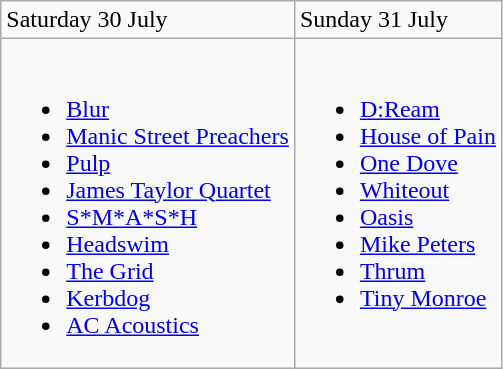<table class="wikitable">
<tr>
<td>Saturday 30 July</td>
<td>Sunday 31 July</td>
</tr>
<tr valign="top">
<td><br><ul><li><a href='#'>Blur</a></li><li><a href='#'>Manic Street Preachers</a></li><li><a href='#'>Pulp</a></li><li><a href='#'>James Taylor Quartet</a></li><li><a href='#'>S*M*A*S*H</a></li><li><a href='#'>Headswim</a></li><li><a href='#'>The Grid</a></li><li><a href='#'>Kerbdog</a></li><li><a href='#'>AC Acoustics</a></li></ul></td>
<td><br><ul><li><a href='#'>D:Ream</a></li><li><a href='#'>House of Pain</a></li><li><a href='#'>One Dove</a></li><li><a href='#'>Whiteout</a></li><li><a href='#'>Oasis</a></li><li><a href='#'>Mike Peters</a></li><li><a href='#'>Thrum</a></li><li><a href='#'>Tiny Monroe</a></li></ul></td>
</tr>
</table>
